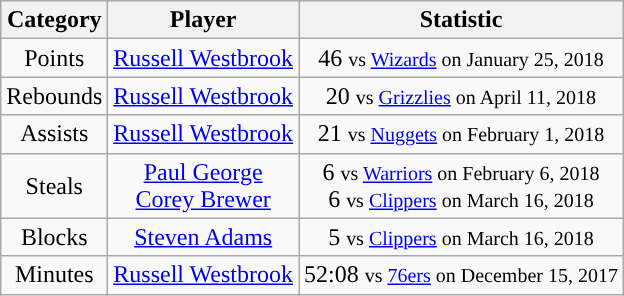<table class="wikitable sortable sortable" style="text-align: center">
<tr>
<th>Category</th>
<th>Player</th>
<th>Statistic</th>
</tr>
<tr style="text-align: center">
<td>Points</td>
<td><a href='#'>Russell Westbrook</a></td>
<td>46 <small>vs <a href='#'>Wizards</a> on January 25, 2018</small></td>
</tr>
<tr style="text-align: center">
<td>Rebounds</td>
<td><a href='#'>Russell Westbrook</a></td>
<td>20 <small>vs <a href='#'>Grizzlies</a> on April 11, 2018</small></td>
</tr>
<tr style="text-align: center">
<td>Assists</td>
<td><a href='#'>Russell Westbrook</a></td>
<td>21 <small>vs <a href='#'>Nuggets</a> on February 1, 2018</small></td>
</tr>
<tr style="text-align: center">
<td>Steals</td>
<td><a href='#'>Paul George</a><br><a href='#'>Corey Brewer</a></td>
<td>6 <small>vs <a href='#'>Warriors</a> on February 6, 2018</small><br>6 <small>vs <a href='#'>Clippers</a> on March 16, 2018</small></td>
</tr>
<tr style="text-align: center">
<td>Blocks</td>
<td><a href='#'>Steven Adams</a></td>
<td>5 <small>vs <a href='#'>Clippers</a> on March 16, 2018</small></td>
</tr>
<tr style="text-align: center">
<td>Minutes</td>
<td><a href='#'>Russell Westbrook</a></td>
<td>52:08 <small>vs <a href='#'>76ers</a> on December 15, 2017</small></td>
</tr>
</table>
